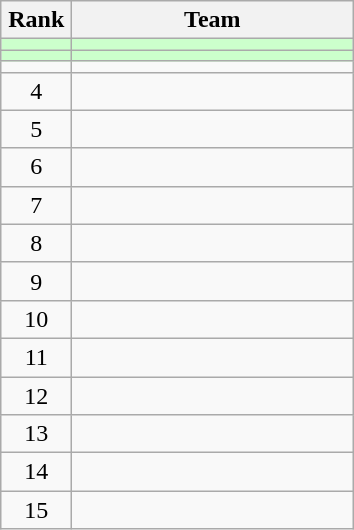<table class="wikitable" style="text-align: center;">
<tr>
<th width=40>Rank</th>
<th width=180>Team</th>
</tr>
<tr bgcolor=#ccffcc>
<td></td>
<td align=left></td>
</tr>
<tr bgcolor=#ccffcc>
<td></td>
<td align=left></td>
</tr>
<tr>
<td></td>
<td align=left></td>
</tr>
<tr>
<td>4</td>
<td align=left></td>
</tr>
<tr>
<td>5</td>
<td align=left></td>
</tr>
<tr>
<td>6</td>
<td align=left></td>
</tr>
<tr>
<td>7</td>
<td align=left></td>
</tr>
<tr>
<td>8</td>
<td align=left></td>
</tr>
<tr>
<td>9</td>
<td align=left></td>
</tr>
<tr>
<td>10</td>
<td align=left></td>
</tr>
<tr>
<td>11</td>
<td align=left></td>
</tr>
<tr>
<td>12</td>
<td align=left></td>
</tr>
<tr>
<td>13</td>
<td align=left></td>
</tr>
<tr>
<td>14</td>
<td align=left></td>
</tr>
<tr>
<td>15</td>
<td align=left></td>
</tr>
</table>
